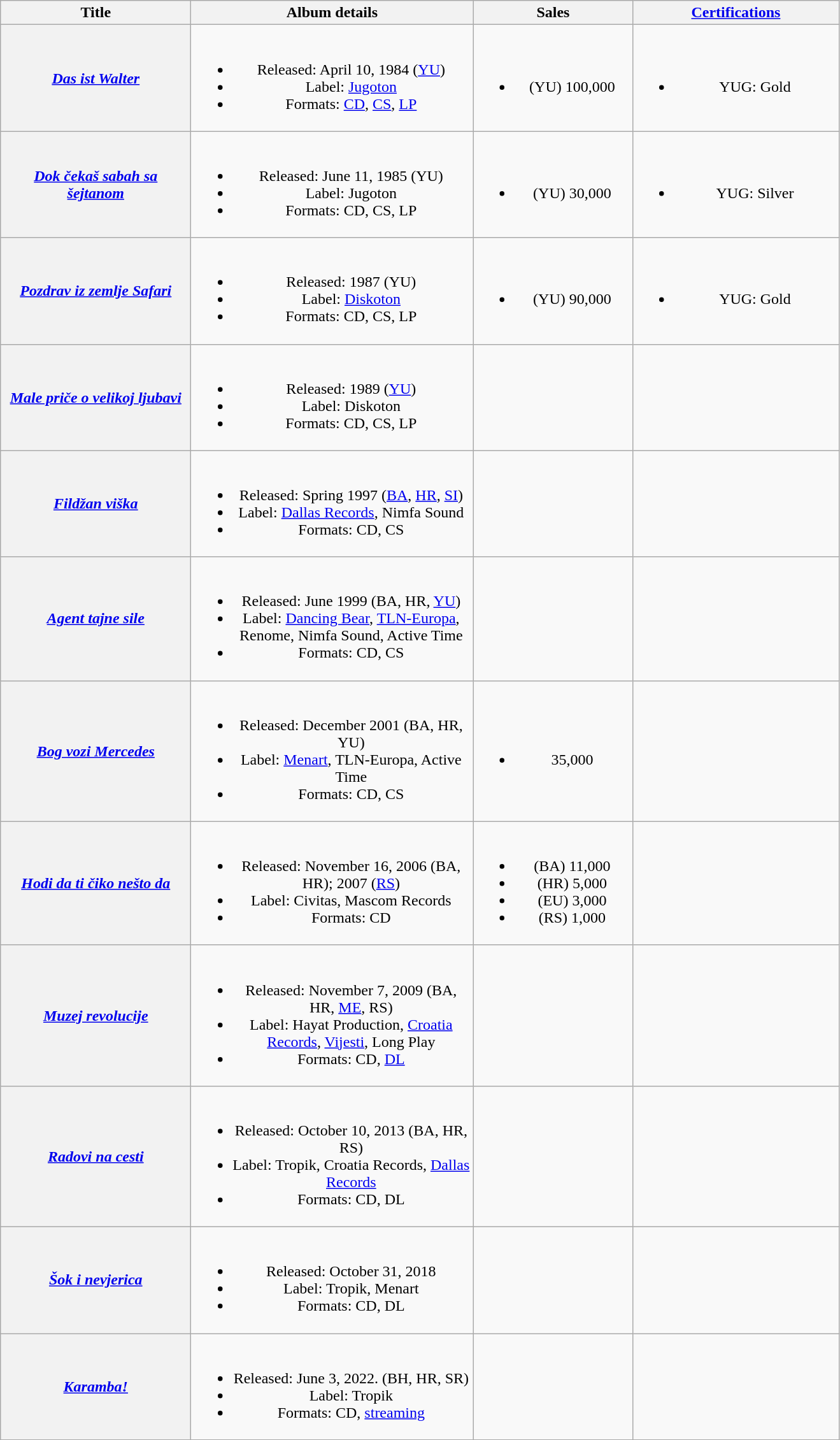<table class="wikitable plainrowheaders" style="text-align:center;">
<tr>
<th scope="col" style="width:12em;">Title</th>
<th scope="col" style="width:18em;">Album details</th>
<th scope="col" style="width:10em;">Sales</th>
<th scope="col" style="width:13em;"><a href='#'>Certifications</a></th>
</tr>
<tr>
<th scope="row"><em><a href='#'>Das ist Walter</a></em></th>
<td><br><ul><li>Released: April 10, 1984 <span>(<a href='#'>YU</a>)</span></li><li>Label: <a href='#'>Jugoton</a></li><li>Formats: <a href='#'>CD</a>, <a href='#'>CS</a>, <a href='#'>LP</a></li></ul></td>
<td><br><ul><li>(YU) 100,000</li></ul></td>
<td><br><ul><li>YUG: Gold</li></ul></td>
</tr>
<tr>
<th scope="row"><em><a href='#'>Dok čekaš sabah sa šejtanom</a></em></th>
<td><br><ul><li>Released: June 11, 1985 <span>(YU)</span></li><li>Label: Jugoton</li><li>Formats: CD, CS, LP</li></ul></td>
<td><br><ul><li>(YU) 30,000</li></ul></td>
<td><br><ul><li>YUG: Silver</li></ul></td>
</tr>
<tr>
<th scope="row"><em><a href='#'>Pozdrav iz zemlje Safari</a></em></th>
<td><br><ul><li>Released: 1987 <span>(YU)</span></li><li>Label: <a href='#'>Diskoton</a></li><li>Formats: CD, CS, LP</li></ul></td>
<td><br><ul><li>(YU) 90,000</li></ul></td>
<td><br><ul><li>YUG: Gold</li></ul></td>
</tr>
<tr>
<th scope="row"><em><a href='#'>Male priče o velikoj ljubavi</a></em></th>
<td><br><ul><li>Released: 1989 <span>(<a href='#'>YU</a>)</span></li><li>Label: Diskoton</li><li>Formats: CD, CS, LP</li></ul></td>
<td></td>
<td></td>
</tr>
<tr>
<th scope="row"><em><a href='#'>Fildžan viška</a></em></th>
<td><br><ul><li>Released: Spring 1997 <span>(<a href='#'>BA</a>, <a href='#'>HR</a>, <a href='#'>SI</a>)</span></li><li>Label: <a href='#'>Dallas Records</a>, Nimfa Sound</li><li>Formats: CD, CS</li></ul></td>
<td></td>
<td></td>
</tr>
<tr>
<th scope="row"><em><a href='#'>Agent tajne sile</a></em></th>
<td><br><ul><li>Released: June 1999 <span>(BA, HR, <a href='#'>YU</a>)</span></li><li>Label: <a href='#'>Dancing Bear</a>, <a href='#'>TLN-Europa</a>, Renome, Nimfa Sound, Active Time</li><li>Formats: CD, CS</li></ul></td>
<td></td>
<td></td>
</tr>
<tr>
<th scope="row"><em><a href='#'>Bog vozi Mercedes</a></em></th>
<td><br><ul><li>Released: December 2001 <span>(BA, HR, YU)</span></li><li>Label: <a href='#'>Menart</a>, TLN-Europa, Active Time</li><li>Formats: CD, CS</li></ul></td>
<td><br><ul><li>35,000</li></ul></td>
<td></td>
</tr>
<tr>
<th scope="row"><em><a href='#'>Hodi da ti čiko nešto da</a></em></th>
<td><br><ul><li>Released: November 16, 2006 <span>(BA, HR)</span>; 2007 <span>(<a href='#'>RS</a>)</span></li><li>Label: Civitas, Mascom Records</li><li>Formats: CD</li></ul></td>
<td><br><ul><li>(BA) 11,000</li><li>(HR) 5,000</li><li>(EU) 3,000</li><li>(RS) 1,000</li></ul></td>
<td></td>
</tr>
<tr>
<th scope="row"><em><a href='#'>Muzej revolucije</a></em></th>
<td><br><ul><li>Released: November 7, 2009 <span>(BA, HR, <a href='#'>ME</a>, RS)</span></li><li>Label: Hayat Production, <a href='#'>Croatia Records</a>, <a href='#'>Vijesti</a>, Long Play</li><li>Formats: CD, <a href='#'>DL</a></li></ul></td>
<td></td>
<td></td>
</tr>
<tr>
<th scope="row"><em><a href='#'>Radovi na cesti</a></em></th>
<td><br><ul><li>Released: October 10, 2013 <span>(BA, HR, RS)</span></li><li>Label: Tropik, Croatia Records, <a href='#'>Dallas Records</a></li><li>Formats: CD, DL</li></ul></td>
<td></td>
<td></td>
</tr>
<tr>
<th scope="row"><em><a href='#'>Šok i nevjerica</a></em></th>
<td><br><ul><li>Released: October 31, 2018</li><li>Label: Tropik, Menart</li><li>Formats: CD, DL</li></ul></td>
<td></td>
<td></td>
</tr>
<tr>
<th scope="row"><em><a href='#'>Karamba!</a></em></th>
<td><br><ul><li>Released: June 3, 2022. <span>(BH, HR, SR)</span></li><li>Label: Tropik</li><li>Formats: CD, <a href='#'>streaming</a></li></ul></td>
<td></td>
<td></td>
</tr>
<tr>
</tr>
</table>
